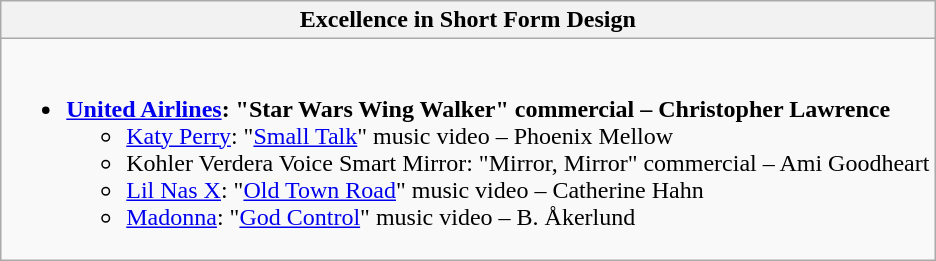<table class=wikitable style="width=100%">
<tr>
<th>Excellence in Short Form Design</th>
</tr>
<tr>
<td valign="top"><br><ul><li><strong><a href='#'>United Airlines</a>: "Star Wars Wing Walker" commercial – Christopher Lawrence</strong><ul><li><a href='#'>Katy Perry</a>: "<a href='#'>Small Talk</a>" music video – Phoenix Mellow</li><li>Kohler Verdera Voice Smart Mirror: "Mirror, Mirror" commercial – Ami Goodheart</li><li><a href='#'>Lil Nas X</a>: "<a href='#'>Old Town Road</a>" music video – Catherine Hahn</li><li><a href='#'>Madonna</a>: "<a href='#'>God Control</a>" music video – B. Åkerlund</li></ul></li></ul></td>
</tr>
</table>
